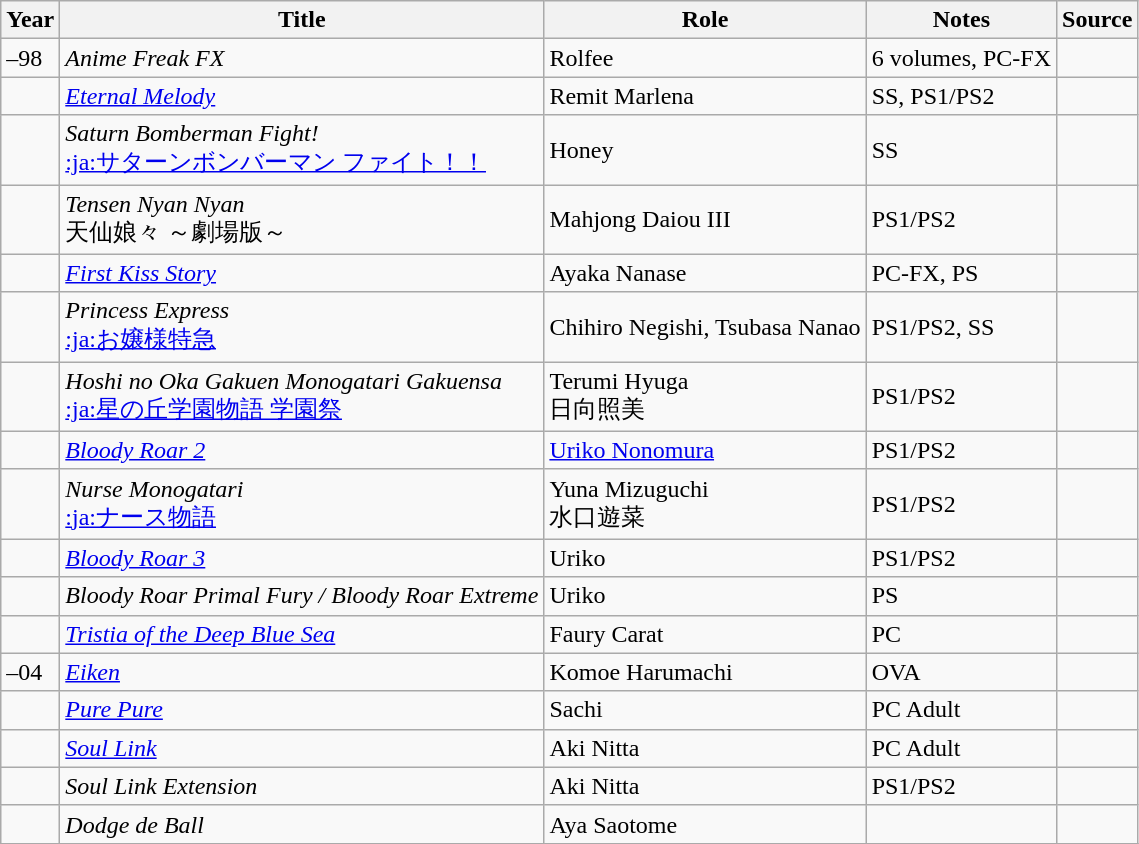<table class="wikitable sortable plainrowheaders">
<tr>
<th>Year</th>
<th>Title</th>
<th>Role</th>
<th class="unsortable">Notes</th>
<th class="unsortable">Source</th>
</tr>
<tr>
<td>–98</td>
<td><em>Anime Freak FX</em></td>
<td>Rolfee</td>
<td>6 volumes, PC-FX</td>
<td></td>
</tr>
<tr>
<td></td>
<td><em><a href='#'>Eternal Melody</a></em></td>
<td>Remit Marlena</td>
<td>SS, PS1/PS2</td>
<td></td>
</tr>
<tr>
<td></td>
<td><em>Saturn Bomberman Fight!</em><br><a href='#'>:ja:サターンボンバーマン ファイト！！</a></td>
<td>Honey</td>
<td>SS</td>
<td></td>
</tr>
<tr>
<td></td>
<td><em>Tensen Nyan Nyan</em><br>天仙娘々 ～劇場版～</td>
<td>Mahjong Daiou III</td>
<td>PS1/PS2</td>
<td></td>
</tr>
<tr>
<td></td>
<td><em><a href='#'>First Kiss Story</a></em></td>
<td>Ayaka Nanase</td>
<td>PC-FX, PS</td>
<td></td>
</tr>
<tr>
<td></td>
<td><em>Princess Express</em><br><a href='#'>:ja:お嬢様特急</a></td>
<td>Chihiro Negishi, Tsubasa Nanao</td>
<td>PS1/PS2, SS</td>
<td></td>
</tr>
<tr>
<td></td>
<td><em>Hoshi no Oka Gakuen Monogatari Gakuensa</em><br><a href='#'>:ja:星の丘学園物語 学園祭</a></td>
<td>Terumi Hyuga<br>日向照美</td>
<td>PS1/PS2</td>
<td></td>
</tr>
<tr>
<td></td>
<td><em><a href='#'>Bloody Roar 2</a></em></td>
<td><a href='#'>Uriko Nonomura</a></td>
<td>PS1/PS2</td>
<td></td>
</tr>
<tr>
<td></td>
<td><em>Nurse Monogatari</em><br><a href='#'>:ja:ナース物語</a></td>
<td>Yuna Mizuguchi<br>水口遊菜</td>
<td>PS1/PS2</td>
<td></td>
</tr>
<tr>
<td></td>
<td><em><a href='#'>Bloody Roar 3</a></em></td>
<td>Uriko</td>
<td>PS1/PS2</td>
<td></td>
</tr>
<tr>
<td></td>
<td><em>Bloody Roar Primal Fury / Bloody Roar Extreme</em></td>
<td>Uriko</td>
<td>PS</td>
<td></td>
</tr>
<tr>
<td></td>
<td><em><a href='#'>Tristia of the Deep Blue Sea</a></em></td>
<td>Faury Carat</td>
<td>PC</td>
<td></td>
</tr>
<tr>
<td>–04</td>
<td><em><a href='#'>Eiken</a></em></td>
<td>Komoe Harumachi</td>
<td>OVA</td>
<td></td>
</tr>
<tr>
<td></td>
<td><em><a href='#'>Pure Pure</a></em></td>
<td>Sachi</td>
<td>PC Adult</td>
<td></td>
</tr>
<tr>
<td></td>
<td><em><a href='#'>Soul Link</a></em></td>
<td>Aki Nitta</td>
<td>PC Adult</td>
<td></td>
</tr>
<tr>
<td></td>
<td><em>Soul Link Extension</em></td>
<td>Aki Nitta</td>
<td>PS1/PS2</td>
<td></td>
</tr>
<tr>
<td></td>
<td><em>Dodge de Ball</em></td>
<td>Aya Saotome</td>
<td></td>
<td></td>
</tr>
<tr>
</tr>
</table>
